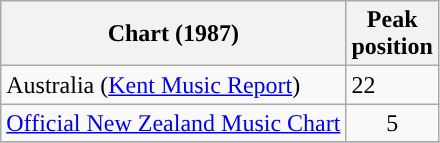<table class="wikitable">
<tr>
<th scope="col">Chart (1987)</th>
<th>Peak<br>position</th>
</tr>
<tr>
<td>Australia (<a href='#'>Kent Music Report</a>)</td>
<td>22</td>
</tr>
<tr>
<td><a href='#'>Official New Zealand Music Chart</a></td>
<td style="text-align:center;">5</td>
</tr>
<tr>
</tr>
</table>
